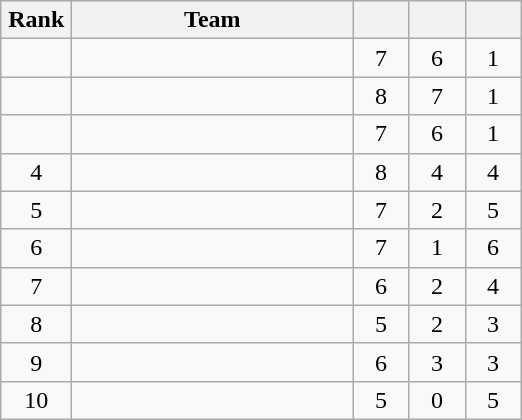<table class="wikitable" style="text-align: center;">
<tr>
<th width=40>Rank</th>
<th width=180>Team</th>
<th width=30></th>
<th width=30></th>
<th width=30></th>
</tr>
<tr>
<td></td>
<td align=left></td>
<td>7</td>
<td>6</td>
<td>1</td>
</tr>
<tr>
<td></td>
<td align=left></td>
<td>8</td>
<td>7</td>
<td>1</td>
</tr>
<tr>
<td></td>
<td align=left></td>
<td>7</td>
<td>6</td>
<td>1</td>
</tr>
<tr>
<td>4</td>
<td align=left></td>
<td>8</td>
<td>4</td>
<td>4</td>
</tr>
<tr>
<td>5</td>
<td align=left></td>
<td>7</td>
<td>2</td>
<td>5</td>
</tr>
<tr>
<td>6</td>
<td align=left></td>
<td>7</td>
<td>1</td>
<td>6</td>
</tr>
<tr>
<td>7</td>
<td align=left></td>
<td>6</td>
<td>2</td>
<td>4</td>
</tr>
<tr>
<td>8</td>
<td align=left></td>
<td>5</td>
<td>2</td>
<td>3</td>
</tr>
<tr>
<td>9</td>
<td align=left></td>
<td>6</td>
<td>3</td>
<td>3</td>
</tr>
<tr>
<td>10</td>
<td align=left></td>
<td>5</td>
<td>0</td>
<td>5</td>
</tr>
</table>
